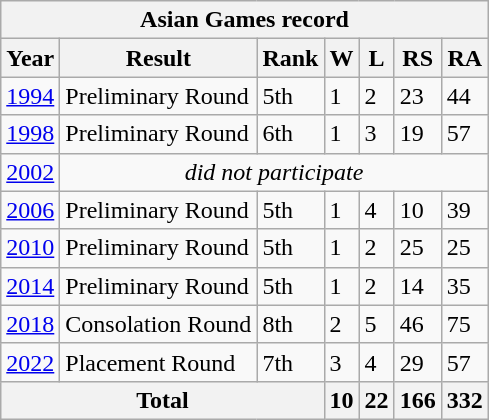<table class="wikitable">
<tr>
<th colspan="7">Asian Games record</th>
</tr>
<tr>
<th>Year</th>
<th>Result</th>
<th>Rank</th>
<th>W</th>
<th>L</th>
<th>RS</th>
<th>RA</th>
</tr>
<tr>
<td> <a href='#'>1994</a></td>
<td>Preliminary Round</td>
<td>5th</td>
<td>1</td>
<td>2</td>
<td>23</td>
<td>44</td>
</tr>
<tr>
<td> <a href='#'>1998</a></td>
<td>Preliminary Round</td>
<td>6th</td>
<td>1</td>
<td>3</td>
<td>19</td>
<td>57</td>
</tr>
<tr>
<td> <a href='#'>2002</a></td>
<td colspan="6" style="text-align:center;"><em>did not participate</em></td>
</tr>
<tr>
<td> <a href='#'>2006</a></td>
<td>Preliminary Round</td>
<td>5th</td>
<td>1</td>
<td>4</td>
<td>10</td>
<td>39</td>
</tr>
<tr>
<td> <a href='#'>2010</a></td>
<td>Preliminary Round</td>
<td>5th</td>
<td>1</td>
<td>2</td>
<td>25</td>
<td>25</td>
</tr>
<tr>
<td> <a href='#'>2014</a></td>
<td>Preliminary Round</td>
<td>5th</td>
<td>1</td>
<td>2</td>
<td>14</td>
<td>35</td>
</tr>
<tr>
<td> <a href='#'>2018</a></td>
<td>Consolation Round</td>
<td>8th</td>
<td>2</td>
<td>5</td>
<td>46</td>
<td>75</td>
</tr>
<tr>
<td> <a href='#'>2022</a></td>
<td>Placement Round</td>
<td>7th</td>
<td>3</td>
<td>4</td>
<td>29</td>
<td>57</td>
</tr>
<tr>
<th colspan="3" style="text-align:center; font-weight:bold;">Total</th>
<th>10</th>
<th>22</th>
<th>166</th>
<th>332</th>
</tr>
</table>
